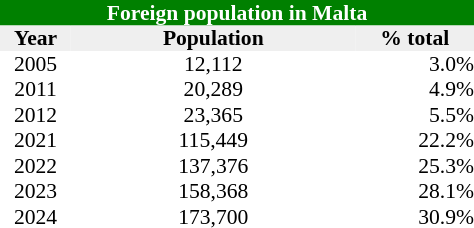<table class="toc" cellpadding="0" cellspacing="0"  style="width:25%; float:right; text-align:center; clear:all; margin-left:8px; font-size:90%;">
<tr>
<th colspan="20" style="background:green; color:white;">Foreign population in Malta</th>
</tr>
<tr style="background:#efefef;">
<th width=15%>Year</th>
<th width=60%>Population</th>
<th width=25%>% total</th>
</tr>
<tr>
<td>2005</td>
<td align=center>12,112</td>
<td align=right>3.0%</td>
</tr>
<tr>
<td>2011</td>
<td align=center>20,289</td>
<td align=right>4.9%</td>
</tr>
<tr>
<td>2012</td>
<td align=center>23,365</td>
<td align=right>5.5%</td>
</tr>
<tr>
<td>2021</td>
<td align=center>115,449</td>
<td align=right>22.2%</td>
</tr>
<tr>
<td>2022</td>
<td align=center>137,376</td>
<td align=right>25.3%</td>
</tr>
<tr>
<td>2023</td>
<td align=center>158,368</td>
<td align=right>28.1%</td>
</tr>
<tr>
<td>2024</td>
<td align=center>173,700</td>
<td align=right>30.9%</td>
</tr>
</table>
